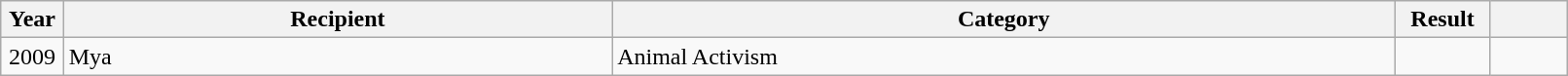<table class="wikitable plainrowheaders" style="width:85%;">
<tr>
<th scope="col" style="width:4%;">Year</th>
<th scope="col" style="width:35%;">Recipient</th>
<th scope="col" style="width:50%;">Category</th>
<th scope="col" style="width:6%;">Result</th>
<th scope="col" style="width:6%;"></th>
</tr>
<tr>
<td align="center">2009</td>
<td>Mya</td>
<td>Animal Activism</td>
<td></td>
<td></td>
</tr>
</table>
